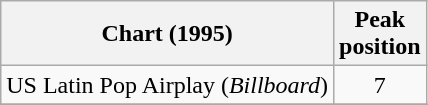<table class="wikitable">
<tr>
<th>Chart (1995)</th>
<th>Peak<br>position</th>
</tr>
<tr>
<td>US Latin Pop Airplay (<em>Billboard</em>)</td>
<td align="center">7</td>
</tr>
<tr>
</tr>
</table>
